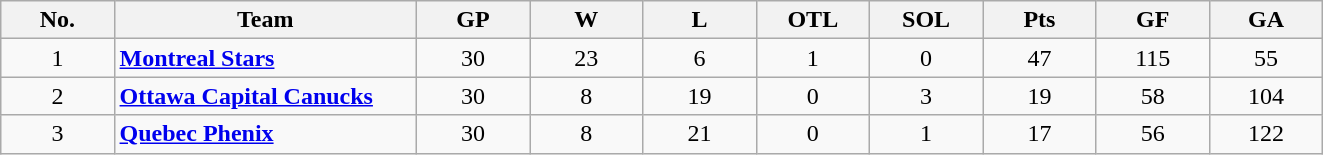<table class="wikitable sortable">
<tr>
<th bgcolor="#DDDDFF" width="7.5%" title="Division rank">No.</th>
<th bgcolor="#DDDDFF" width="20%">Team</th>
<th bgcolor="#DDDDFF" width="7.5%" title="Games played" class="unsortable">GP</th>
<th bgcolor="#DDDDFF" width="7.5%" title="Wins">W</th>
<th bgcolor="#DDDDFF" width="7.5%" title="Losses">L</th>
<th bgcolor="#DDDDFF" width="7.5%" title="OT Loss">OTL</th>
<th bgcolor="#DDDDFF" width="7.5%" title="SO Loss">SOL</th>
<th bgcolor="#DDDDFF" width="7.5%" title="Points">Pts</th>
<th bgcolor="#DDDDFF" width="7.5%" title="Goals For">GF</th>
<th bgcolor="#DDDDFF" width="7.5%" title="Goals Against">GA</th>
</tr>
<tr align=center>
<td>1</td>
<td align=left><strong><a href='#'>Montreal Stars</a></strong></td>
<td>30</td>
<td>23</td>
<td>6</td>
<td>1</td>
<td>0</td>
<td>47</td>
<td>115</td>
<td>55</td>
</tr>
<tr align=center>
<td>2</td>
<td align=left><strong><a href='#'>Ottawa Capital Canucks</a> </strong></td>
<td>30</td>
<td>8</td>
<td>19</td>
<td>0</td>
<td>3</td>
<td>19</td>
<td>58</td>
<td>104</td>
</tr>
<tr align=center>
<td>3</td>
<td align=left><strong><a href='#'>Quebec Phenix</a></strong></td>
<td>30</td>
<td>8</td>
<td>21</td>
<td>0</td>
<td>1</td>
<td>17</td>
<td>56</td>
<td>122</td>
</tr>
</table>
